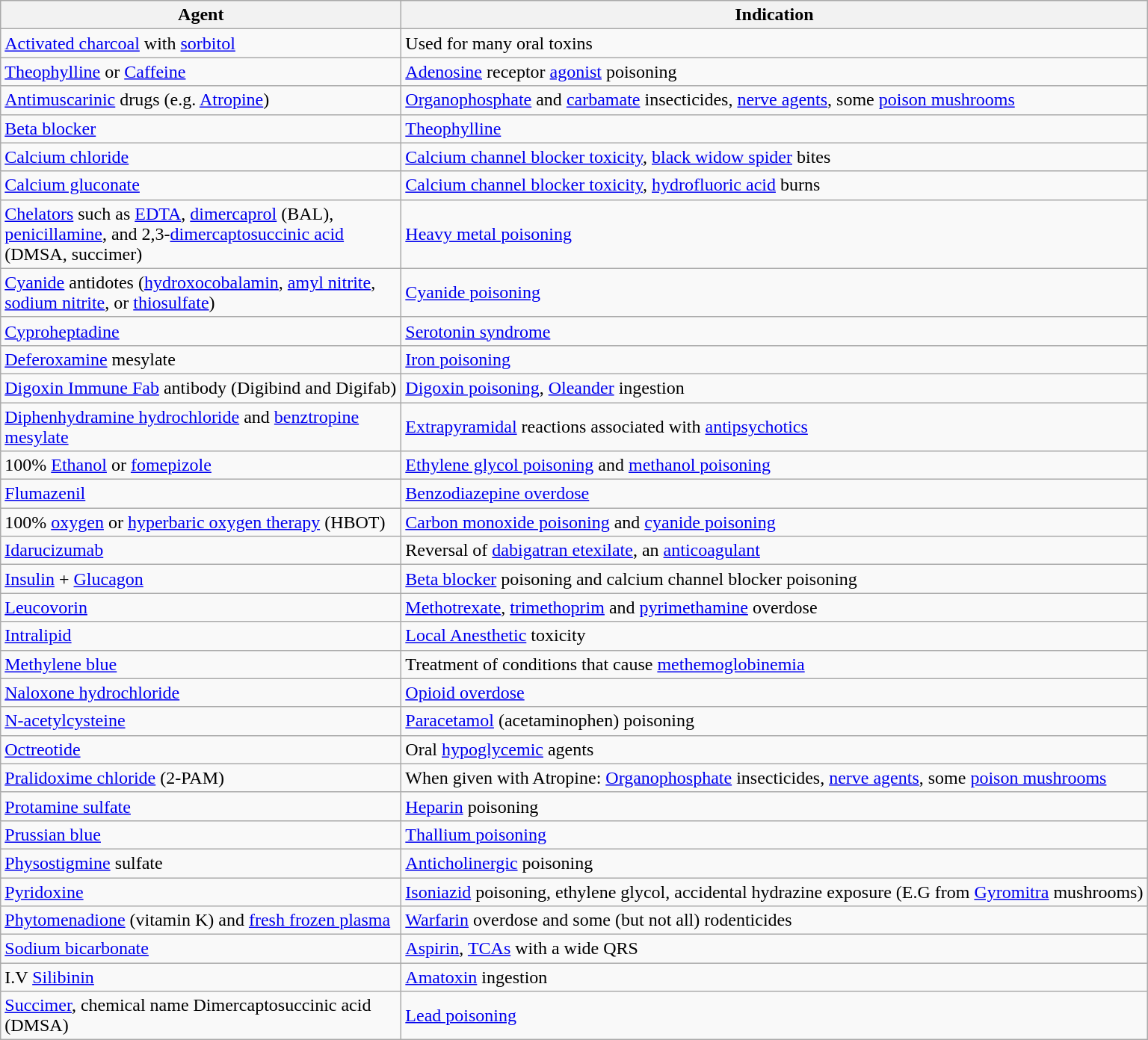<table class="sortable wikitable">
<tr>
<th width=350pt>Agent</th>
<th>Indication</th>
</tr>
<tr>
<td><a href='#'>Activated charcoal</a> with <a href='#'>sorbitol</a></td>
<td>Used for many oral toxins</td>
</tr>
<tr>
<td><a href='#'>Theophylline</a> or <a href='#'>Caffeine</a></td>
<td><a href='#'>Adenosine</a> receptor <a href='#'>agonist</a> poisoning</td>
</tr>
<tr>
<td><a href='#'>Antimuscarinic</a> drugs (e.g. <a href='#'>Atropine</a>)</td>
<td><a href='#'>Organophosphate</a> and <a href='#'>carbamate</a> insecticides, <a href='#'>nerve agents</a>, some <a href='#'>poison mushrooms</a></td>
</tr>
<tr>
<td><a href='#'>Beta blocker</a></td>
<td><a href='#'>Theophylline</a></td>
</tr>
<tr>
<td><a href='#'>Calcium chloride</a></td>
<td><a href='#'>Calcium channel blocker toxicity</a>, <a href='#'>black widow spider</a> bites</td>
</tr>
<tr>
<td><a href='#'>Calcium gluconate</a></td>
<td><a href='#'>Calcium channel blocker toxicity</a>, <a href='#'>hydrofluoric acid</a> burns</td>
</tr>
<tr>
<td><a href='#'>Chelators</a> such as <a href='#'>EDTA</a>, <a href='#'>dimercaprol</a> (BAL), <a href='#'>penicillamine</a>, and 2,3-<a href='#'>dimercaptosuccinic acid</a> (DMSA, succimer)</td>
<td><a href='#'>Heavy metal poisoning</a></td>
</tr>
<tr>
<td><a href='#'>Cyanide</a> antidotes (<a href='#'>hydroxocobalamin</a>, <a href='#'>amyl nitrite</a>, <a href='#'>sodium nitrite</a>, or <a href='#'>thiosulfate</a>)</td>
<td><a href='#'>Cyanide poisoning</a></td>
</tr>
<tr>
<td><a href='#'>Cyproheptadine</a></td>
<td><a href='#'>Serotonin syndrome</a></td>
</tr>
<tr>
<td><a href='#'>Deferoxamine</a> mesylate</td>
<td><a href='#'>Iron poisoning</a></td>
</tr>
<tr>
<td><a href='#'>Digoxin Immune Fab</a> antibody (Digibind and Digifab)</td>
<td><a href='#'>Digoxin poisoning</a>, <a href='#'>Oleander</a> ingestion </td>
</tr>
<tr>
<td><a href='#'>Diphenhydramine hydrochloride</a> and <a href='#'>benztropine mesylate</a></td>
<td><a href='#'>Extrapyramidal</a> reactions associated with <a href='#'>antipsychotics</a></td>
</tr>
<tr>
<td>100% <a href='#'>Ethanol</a> or <a href='#'>fomepizole</a></td>
<td><a href='#'>Ethylene glycol poisoning</a> and <a href='#'>methanol poisoning</a></td>
</tr>
<tr>
<td><a href='#'>Flumazenil</a></td>
<td><a href='#'>Benzodiazepine overdose</a></td>
</tr>
<tr>
<td>100% <a href='#'>oxygen</a> or <a href='#'>hyperbaric oxygen therapy</a> (HBOT)</td>
<td><a href='#'>Carbon monoxide poisoning</a> and <a href='#'>cyanide poisoning</a></td>
</tr>
<tr>
<td><a href='#'>Idarucizumab</a></td>
<td>Reversal of <a href='#'>dabigatran etexilate</a>, an <a href='#'>anticoagulant</a></td>
</tr>
<tr>
<td><a href='#'>Insulin</a> + <a href='#'>Glucagon</a></td>
<td><a href='#'>Beta blocker</a> poisoning and calcium channel blocker poisoning</td>
</tr>
<tr>
<td><a href='#'>Leucovorin</a></td>
<td><a href='#'>Methotrexate</a>, <a href='#'>trimethoprim</a> and <a href='#'>pyrimethamine</a> overdose</td>
</tr>
<tr>
<td><a href='#'>Intralipid</a></td>
<td><a href='#'>Local Anesthetic</a> toxicity</td>
</tr>
<tr>
<td><a href='#'>Methylene blue</a></td>
<td>Treatment of conditions that cause <a href='#'>methemoglobinemia</a></td>
</tr>
<tr>
<td><a href='#'>Naloxone hydrochloride</a></td>
<td><a href='#'>Opioid overdose</a></td>
</tr>
<tr>
<td><a href='#'>N-acetylcysteine</a></td>
<td><a href='#'>Paracetamol</a> (acetaminophen) poisoning</td>
</tr>
<tr>
<td><a href='#'>Octreotide</a></td>
<td>Oral <a href='#'>hypoglycemic</a> agents</td>
</tr>
<tr>
<td><a href='#'>Pralidoxime chloride</a> (2-PAM)</td>
<td>When given with Atropine: <a href='#'>Organophosphate</a> insecticides, <a href='#'>nerve agents</a>, some <a href='#'>poison mushrooms</a></td>
</tr>
<tr>
<td><a href='#'>Protamine sulfate</a></td>
<td><a href='#'>Heparin</a> poisoning</td>
</tr>
<tr>
<td><a href='#'>Prussian blue</a></td>
<td><a href='#'>Thallium poisoning</a></td>
</tr>
<tr>
<td><a href='#'>Physostigmine</a> sulfate</td>
<td><a href='#'>Anticholinergic</a> poisoning</td>
</tr>
<tr>
<td><a href='#'>Pyridoxine</a></td>
<td><a href='#'>Isoniazid</a> poisoning, ethylene glycol, accidental hydrazine exposure (E.G from <a href='#'>Gyromitra</a> mushrooms)</td>
</tr>
<tr>
<td><a href='#'>Phytomenadione</a> (vitamin K) and <a href='#'>fresh frozen plasma</a></td>
<td><a href='#'>Warfarin</a> overdose and some (but not all) rodenticides</td>
</tr>
<tr>
<td><a href='#'>Sodium bicarbonate</a></td>
<td><a href='#'>Aspirin</a>, <a href='#'>TCAs</a> with a wide QRS</td>
</tr>
<tr>
<td>I.V <a href='#'>Silibinin</a></td>
<td><a href='#'>Amatoxin</a> ingestion</td>
</tr>
<tr>
<td><a href='#'>Succimer</a>, chemical name Dimercaptosuccinic acid (DMSA)</td>
<td><a href='#'>Lead poisoning</a></td>
</tr>
</table>
